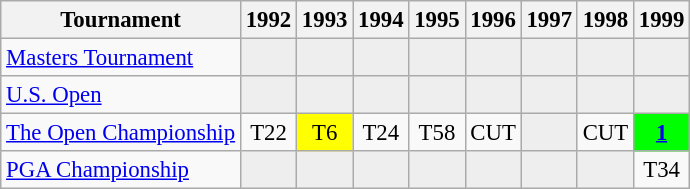<table class="wikitable" style="font-size:95%;text-align:center;">
<tr>
<th>Tournament</th>
<th>1992</th>
<th>1993</th>
<th>1994</th>
<th>1995</th>
<th>1996</th>
<th>1997</th>
<th>1998</th>
<th>1999</th>
</tr>
<tr>
<td align=left><a href='#'>Masters Tournament</a></td>
<td style="background:#eeeeee;"></td>
<td style="background:#eeeeee;"></td>
<td style="background:#eeeeee;"></td>
<td style="background:#eeeeee;"></td>
<td style="background:#eeeeee;"></td>
<td style="background:#eeeeee;"></td>
<td style="background:#eeeeee;"></td>
<td style="background:#eeeeee;"></td>
</tr>
<tr>
<td align=left><a href='#'>U.S. Open</a></td>
<td style="background:#eeeeee;"></td>
<td style="background:#eeeeee;"></td>
<td style="background:#eeeeee;"></td>
<td style="background:#eeeeee;"></td>
<td style="background:#eeeeee;"></td>
<td style="background:#eeeeee;"></td>
<td style="background:#eeeeee;"></td>
<td style="background:#eeeeee;"></td>
</tr>
<tr>
<td align=left><a href='#'>The Open Championship</a></td>
<td>T22</td>
<td style="background:yellow;">T6</td>
<td>T24</td>
<td>T58</td>
<td>CUT</td>
<td style="background:#eeeeee;"></td>
<td>CUT</td>
<td style="background:lime;"><strong><a href='#'>1</a></strong></td>
</tr>
<tr>
<td align=left><a href='#'>PGA Championship</a></td>
<td style="background:#eeeeee;"></td>
<td style="background:#eeeeee;"></td>
<td style="background:#eeeeee;"></td>
<td style="background:#eeeeee;"></td>
<td style="background:#eeeeee;"></td>
<td style="background:#eeeeee;"></td>
<td style="background:#eeeeee;"></td>
<td>T34</td>
</tr>
</table>
